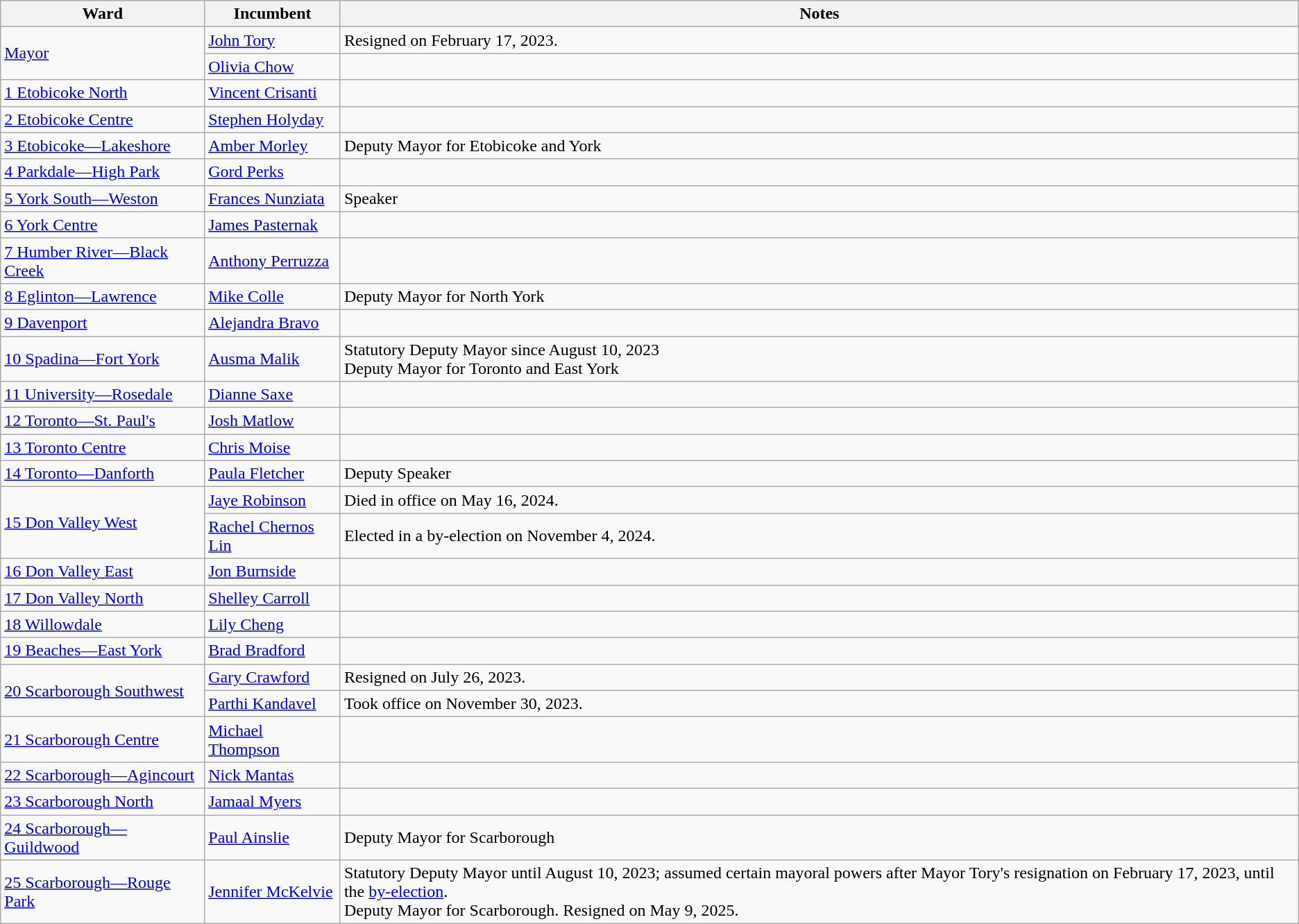<table class="wikitable">
<tr>
<th>Ward </th>
<th>Incumbent</th>
<th>Notes</th>
</tr>
<tr>
<td rowspan="2"><a href='#'>Mayor</a></td>
<td><a href='#'>John Tory</a> </td>
<td>Resigned on February 17, 2023.</td>
</tr>
<tr>
<td><a href='#'>Olivia Chow</a> </td>
<td></td>
</tr>
<tr>
<td><a href='#'>1 Etobicoke North</a><br></td>
<td><a href='#'>Vincent Crisanti</a></td>
<td></td>
</tr>
<tr>
<td><a href='#'>2 Etobicoke Centre</a><br></td>
<td><a href='#'>Stephen Holyday</a></td>
<td></td>
</tr>
<tr>
<td><a href='#'>3 Etobicoke—Lakeshore</a><br></td>
<td><a href='#'>Amber Morley</a></td>
<td>Deputy Mayor for Etobicoke and York</td>
</tr>
<tr>
<td><a href='#'>4 Parkdale—High Park</a><br></td>
<td><a href='#'>Gord Perks</a></td>
<td></td>
</tr>
<tr>
<td><a href='#'>5 York South—Weston</a><br></td>
<td><a href='#'>Frances Nunziata</a></td>
<td>Speaker</td>
</tr>
<tr>
<td><a href='#'>6 York Centre</a><br></td>
<td><a href='#'>James Pasternak</a></td>
<td></td>
</tr>
<tr>
<td><a href='#'>7 Humber River—Black Creek</a><br></td>
<td><a href='#'>Anthony Perruzza</a></td>
<td></td>
</tr>
<tr>
<td><a href='#'>8 Eglinton—Lawrence</a><br></td>
<td><a href='#'>Mike Colle</a></td>
<td>Deputy Mayor for North York</td>
</tr>
<tr>
<td><a href='#'>9 Davenport</a><br></td>
<td><a href='#'>Alejandra Bravo</a></td>
<td></td>
</tr>
<tr>
<td><a href='#'>10 Spadina—Fort York</a><br></td>
<td><a href='#'>Ausma Malik</a></td>
<td>Statutory Deputy Mayor since August 10, 2023<br>Deputy Mayor for Toronto and East York</td>
</tr>
<tr>
<td><a href='#'>11 University—Rosedale</a><br></td>
<td><a href='#'>Dianne Saxe</a></td>
<td></td>
</tr>
<tr>
<td><a href='#'>12 Toronto—St. Paul's</a><br></td>
<td><a href='#'>Josh Matlow</a></td>
<td></td>
</tr>
<tr>
<td><a href='#'>13 Toronto Centre</a><br></td>
<td><a href='#'>Chris Moise</a></td>
<td></td>
</tr>
<tr>
<td><a href='#'>14 Toronto—Danforth</a><br></td>
<td><a href='#'>Paula Fletcher</a></td>
<td>Deputy Speaker</td>
</tr>
<tr>
<td rowspan=2><a href='#'>15 Don Valley West</a><br></td>
<td><a href='#'>Jaye Robinson</a> </td>
<td>Died in office on May 16, 2024.</td>
</tr>
<tr>
<td><a href='#'>Rachel Chernos Lin</a> </td>
<td>Elected in a by-election on November 4, 2024.</td>
</tr>
<tr>
<td><a href='#'>16 Don Valley East</a><br></td>
<td><a href='#'>Jon Burnside</a></td>
<td></td>
</tr>
<tr>
<td><a href='#'>17 Don Valley North</a><br></td>
<td><a href='#'>Shelley Carroll</a></td>
<td></td>
</tr>
<tr>
<td><a href='#'>18 Willowdale</a><br></td>
<td><a href='#'>Lily Cheng</a></td>
<td></td>
</tr>
<tr>
<td><a href='#'>19 Beaches—East York</a><br></td>
<td><a href='#'>Brad Bradford</a></td>
<td></td>
</tr>
<tr>
<td rowspan="2"><a href='#'>20 Scarborough Southwest</a><br></td>
<td><a href='#'>Gary Crawford</a> </td>
<td>Resigned on July 26, 2023.</td>
</tr>
<tr>
<td><a href='#'>Parthi Kandavel</a> </td>
<td>Took office on November 30, 2023.</td>
</tr>
<tr>
<td><a href='#'>21 Scarborough Centre</a><br></td>
<td><a href='#'>Michael Thompson</a></td>
<td></td>
</tr>
<tr>
<td><a href='#'>22 Scarborough—Agincourt</a><br></td>
<td><a href='#'>Nick Mantas</a></td>
<td></td>
</tr>
<tr>
<td><a href='#'>23 Scarborough North</a><br></td>
<td><a href='#'>Jamaal Myers</a></td>
<td></td>
</tr>
<tr>
<td><a href='#'>24 Scarborough—Guildwood</a><br></td>
<td><a href='#'>Paul Ainslie</a></td>
<td>Deputy Mayor for Scarborough</td>
</tr>
<tr>
<td><a href='#'>25 Scarborough—Rouge Park</a><br></td>
<td><a href='#'>Jennifer McKelvie</a> </td>
<td>Statutory Deputy Mayor until August 10, 2023; assumed certain mayoral powers after Mayor Tory's resignation on February 17, 2023, until the <a href='#'>by-election</a>.<br>Deputy Mayor for Scarborough.
Resigned on May 9, 2025.</td>
</tr>
</table>
